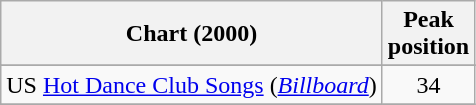<table class="wikitable sortable">
<tr>
<th>Chart (2000)</th>
<th>Peak<br>position</th>
</tr>
<tr>
</tr>
<tr>
</tr>
<tr>
</tr>
<tr>
</tr>
<tr>
</tr>
<tr>
<td>US <a href='#'>Hot Dance Club Songs</a> (<em><a href='#'>Billboard</a></em>)</td>
<td align="center">34</td>
</tr>
<tr>
</tr>
</table>
